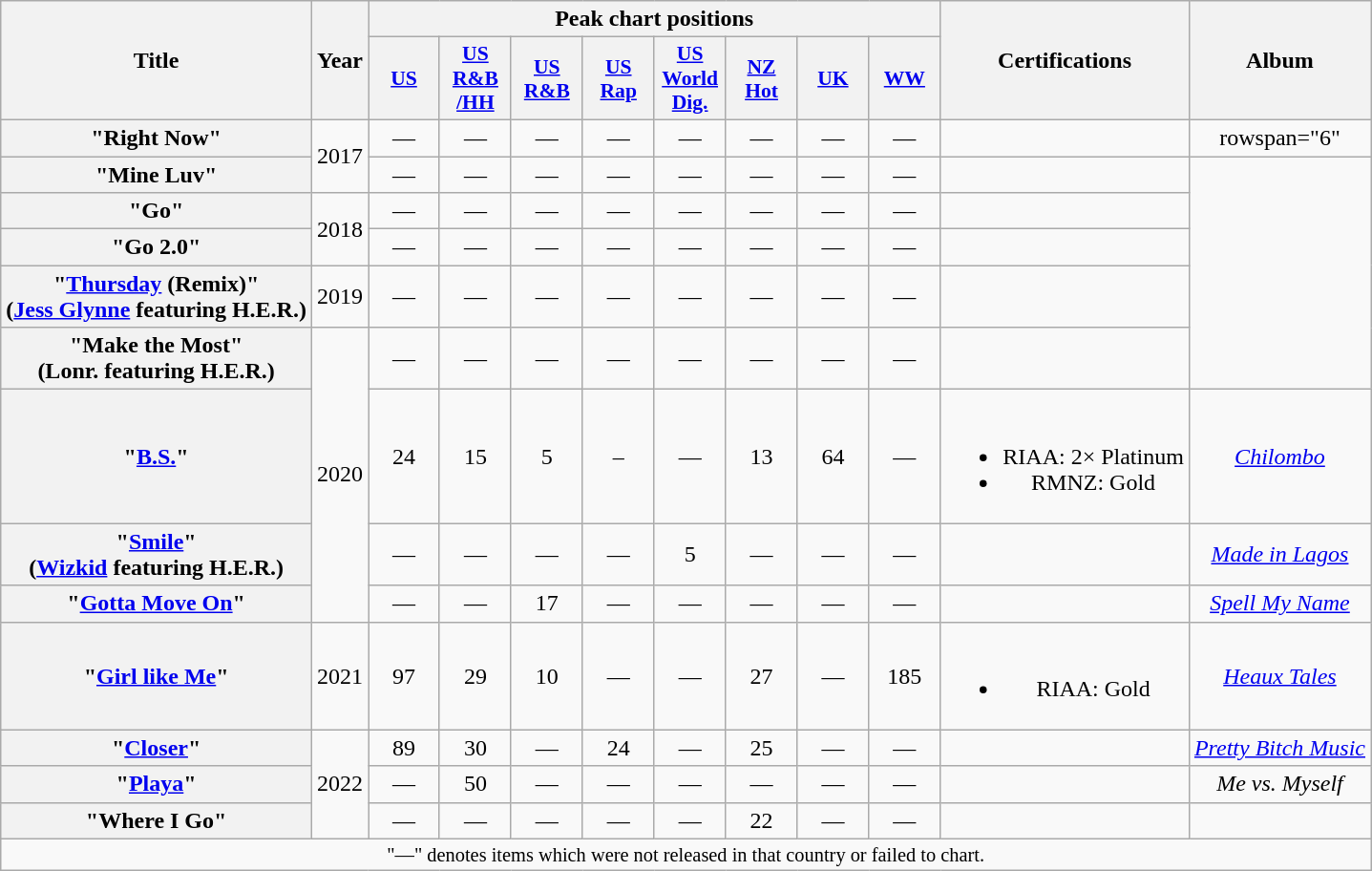<table class="wikitable plainrowheaders" style="text-align:center;">
<tr>
<th scope="col" rowspan="2">Title</th>
<th scope="col" rowspan="2">Year</th>
<th scope="col" colspan="8">Peak chart positions</th>
<th scope="col" rowspan="2">Certifications</th>
<th scope="col" rowspan="2">Album</th>
</tr>
<tr>
<th scope="col" style="width:3em;font-size:90%;"><a href='#'>US</a><br></th>
<th scope="col" style="width:3em;font-size:90%;"><a href='#'>US<br>R&B<br>/HH</a><br></th>
<th scope="col" style="width:3em;font-size:90%;"><a href='#'>US<br>R&B</a><br></th>
<th scope="col" style="width:3em;font-size:90%;"><a href='#'>US<br>Rap</a><br></th>
<th scope="col" style="width:3em;font-size:90%;"><a href='#'>US<br>World<br>Dig.</a><br></th>
<th scope="col" style="width:3em;font-size:90%;"><a href='#'>NZ<br>Hot</a><br></th>
<th scope="col" style="width:3em;font-size:90%;"><a href='#'>UK</a><br></th>
<th scope="col" style="width:3em;font-size:90%;"><a href='#'>WW</a><br></th>
</tr>
<tr>
<th scope="row">"Right Now"<br></th>
<td rowspan="2">2017</td>
<td>—</td>
<td>—</td>
<td>—</td>
<td>—</td>
<td>—</td>
<td>—</td>
<td>—</td>
<td>—</td>
<td></td>
<td>rowspan="6" </td>
</tr>
<tr>
<th scope="row">"Mine Luv"<br></th>
<td>—</td>
<td>—</td>
<td>—</td>
<td>—</td>
<td>—</td>
<td>—</td>
<td>—</td>
<td>—</td>
<td></td>
</tr>
<tr>
<th scope="row">"Go"<br></th>
<td rowspan="2">2018</td>
<td>—</td>
<td>—</td>
<td>—</td>
<td>—</td>
<td>—</td>
<td>—</td>
<td>—</td>
<td>—</td>
<td></td>
</tr>
<tr>
<th scope="row">"Go 2.0"<br></th>
<td>—</td>
<td>—</td>
<td>—</td>
<td>—</td>
<td>—</td>
<td>—</td>
<td>—</td>
<td>—</td>
<td></td>
</tr>
<tr>
<th scope="row">"<a href='#'>Thursday</a> (Remix)"<br><span>(<a href='#'>Jess Glynne</a> featuring H.E.R.)</span></th>
<td>2019</td>
<td>—</td>
<td>—</td>
<td>—</td>
<td>—</td>
<td>—</td>
<td>—</td>
<td>—</td>
<td>—</td>
<td></td>
</tr>
<tr>
<th scope="row">"Make the Most"<br><span>(Lonr. featuring H.E.R.)</span></th>
<td rowspan="4">2020</td>
<td>—</td>
<td>—</td>
<td>—</td>
<td>—</td>
<td>—</td>
<td>—</td>
<td>—</td>
<td>—</td>
<td></td>
</tr>
<tr>
<th scope="row">"<a href='#'>B.S.</a>"<br></th>
<td>24</td>
<td>15</td>
<td>5</td>
<td>–</td>
<td>—</td>
<td>13</td>
<td>64</td>
<td>—</td>
<td><br><ul><li>RIAA: 2× Platinum</li><li>RMNZ: Gold</li></ul></td>
<td><em><a href='#'>Chilombo</a></em></td>
</tr>
<tr>
<th scope="row">"<a href='#'>Smile</a>"<br><span>(<a href='#'>Wizkid</a> featuring H.E.R.)</span></th>
<td>—</td>
<td>—</td>
<td>—</td>
<td>—</td>
<td>5</td>
<td>—</td>
<td>—</td>
<td>—</td>
<td></td>
<td><em><a href='#'>Made in Lagos</a></em></td>
</tr>
<tr>
<th scope="row">"<a href='#'>Gotta Move On</a>"<br></th>
<td>—</td>
<td>—</td>
<td>17</td>
<td>—</td>
<td>—</td>
<td>—</td>
<td>—</td>
<td>—</td>
<td></td>
<td><em><a href='#'>Spell My Name</a></em></td>
</tr>
<tr>
<th scope="row">"<a href='#'>Girl like Me</a>"<br></th>
<td rowspan="1">2021</td>
<td>97</td>
<td>29</td>
<td>10</td>
<td>—</td>
<td>—</td>
<td>27</td>
<td>—</td>
<td>185</td>
<td><br><ul><li>RIAA: Gold</li></ul></td>
<td><em><a href='#'>Heaux Tales</a></em></td>
</tr>
<tr>
<th scope="row">"<a href='#'>Closer</a>"<br></th>
<td rowspan="3">2022</td>
<td>89</td>
<td>30</td>
<td>—</td>
<td>24</td>
<td>—</td>
<td>25</td>
<td>—</td>
<td>—</td>
<td></td>
<td><em><a href='#'>Pretty Bitch Music</a></em></td>
</tr>
<tr>
<th scope="row">"<a href='#'>Playa</a>"<br></th>
<td>—</td>
<td>50</td>
<td>—</td>
<td>—</td>
<td>—</td>
<td>—</td>
<td>—</td>
<td>—</td>
<td></td>
<td><em>Me vs. Myself</em></td>
</tr>
<tr>
<th scope="row">"Where I Go"<br></th>
<td>—</td>
<td>—</td>
<td>—</td>
<td>—</td>
<td>—</td>
<td>22</td>
<td>—</td>
<td>—</td>
<td></td>
<td></td>
</tr>
<tr>
<td colspan="12" style="font-size:85%;">"—" denotes items which were not released in that country or failed to chart.</td>
</tr>
</table>
